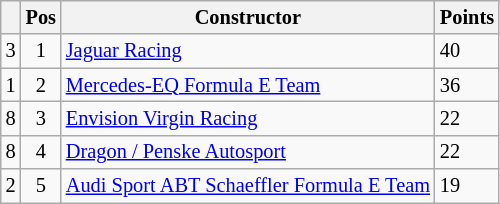<table class="wikitable" style="font-size: 85%;">
<tr>
<th></th>
<th>Pos</th>
<th>Constructor</th>
<th>Points</th>
</tr>
<tr>
<td align="left"> 3</td>
<td align="center">1</td>
<td> <a href='#'>Jaguar Racing</a></td>
<td align="left">40</td>
</tr>
<tr>
<td align="left"> 1</td>
<td align="center">2</td>
<td> <a href='#'>Mercedes-EQ Formula E Team</a></td>
<td align="left">36</td>
</tr>
<tr>
<td align="left"> 8</td>
<td align="center">3</td>
<td> <a href='#'>Envision Virgin Racing</a></td>
<td align="left">22</td>
</tr>
<tr>
<td align="left"> 8</td>
<td align="center">4</td>
<td> <a href='#'>Dragon / Penske Autosport</a></td>
<td align="left">22</td>
</tr>
<tr>
<td align="left"> 2</td>
<td align="center">5</td>
<td> <a href='#'>Audi Sport ABT Schaeffler Formula E Team</a></td>
<td align="left">19</td>
</tr>
</table>
